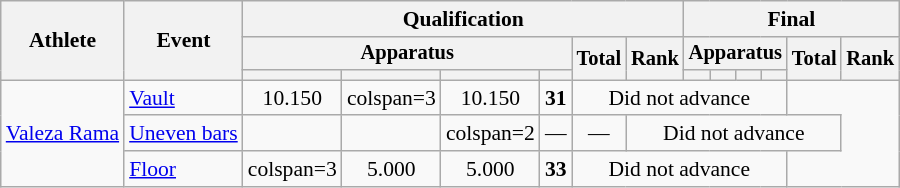<table class="wikitable" style="font-size:90%">
<tr>
<th rowspan=3>Athlete</th>
<th rowspan=3>Event</th>
<th colspan=6>Qualification</th>
<th colspan=6>Final</th>
</tr>
<tr style="font-size:95%">
<th colspan=4>Apparatus</th>
<th rowspan=2>Total</th>
<th rowspan=2>Rank</th>
<th colspan=4>Apparatus</th>
<th rowspan=2>Total</th>
<th rowspan=2>Rank</th>
</tr>
<tr style="font-size:95%">
<th></th>
<th></th>
<th></th>
<th></th>
<th></th>
<th></th>
<th></th>
<th></th>
</tr>
<tr align=center>
<td align=left rowspan=3><a href='#'>Valeza Rama</a></td>
<td align=left><a href='#'>Vault</a></td>
<td>10.150</td>
<td>colspan=3 </td>
<td>10.150</td>
<td><strong>31</strong></td>
<td colspan=6>Did not advance</td>
</tr>
<tr align=center>
<td align=left><a href='#'>Uneven bars</a></td>
<td></td>
<td></td>
<td>colspan=2 </td>
<td>—</td>
<td>—</td>
<td colspan=6>Did not advance</td>
</tr>
<tr align=center>
<td align=left><a href='#'>Floor</a></td>
<td>colspan=3 </td>
<td>5.000</td>
<td>5.000</td>
<td><strong>33</strong></td>
<td colspan=6>Did not advance</td>
</tr>
</table>
